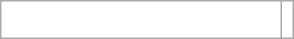<table class="wikitable floatright" style="text-align:center">
<tr>
<td width=180 bgcolor=white><br></td>
<td rowspan=5 colspan=2 bgcolor=white></td>
</tr>
</table>
